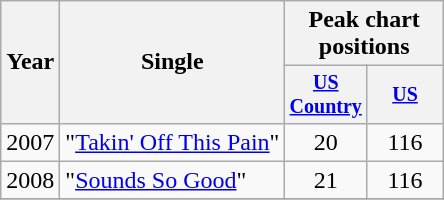<table class="wikitable" style="text-align:center;">
<tr>
<th rowspan="2">Year</th>
<th rowspan="2">Single</th>
<th colspan="2">Peak chart<br>positions</th>
</tr>
<tr style="font-size:smaller;">
<th width="45"><a href='#'>US Country</a></th>
<th width="45"><a href='#'>US</a><br></th>
</tr>
<tr>
<td>2007</td>
<td align="left">"<a href='#'>Takin' Off This Pain</a>"</td>
<td>20</td>
<td>116</td>
</tr>
<tr>
<td>2008</td>
<td align="left">"<a href='#'>Sounds So Good</a>"</td>
<td>21</td>
<td>116</td>
</tr>
<tr>
</tr>
</table>
